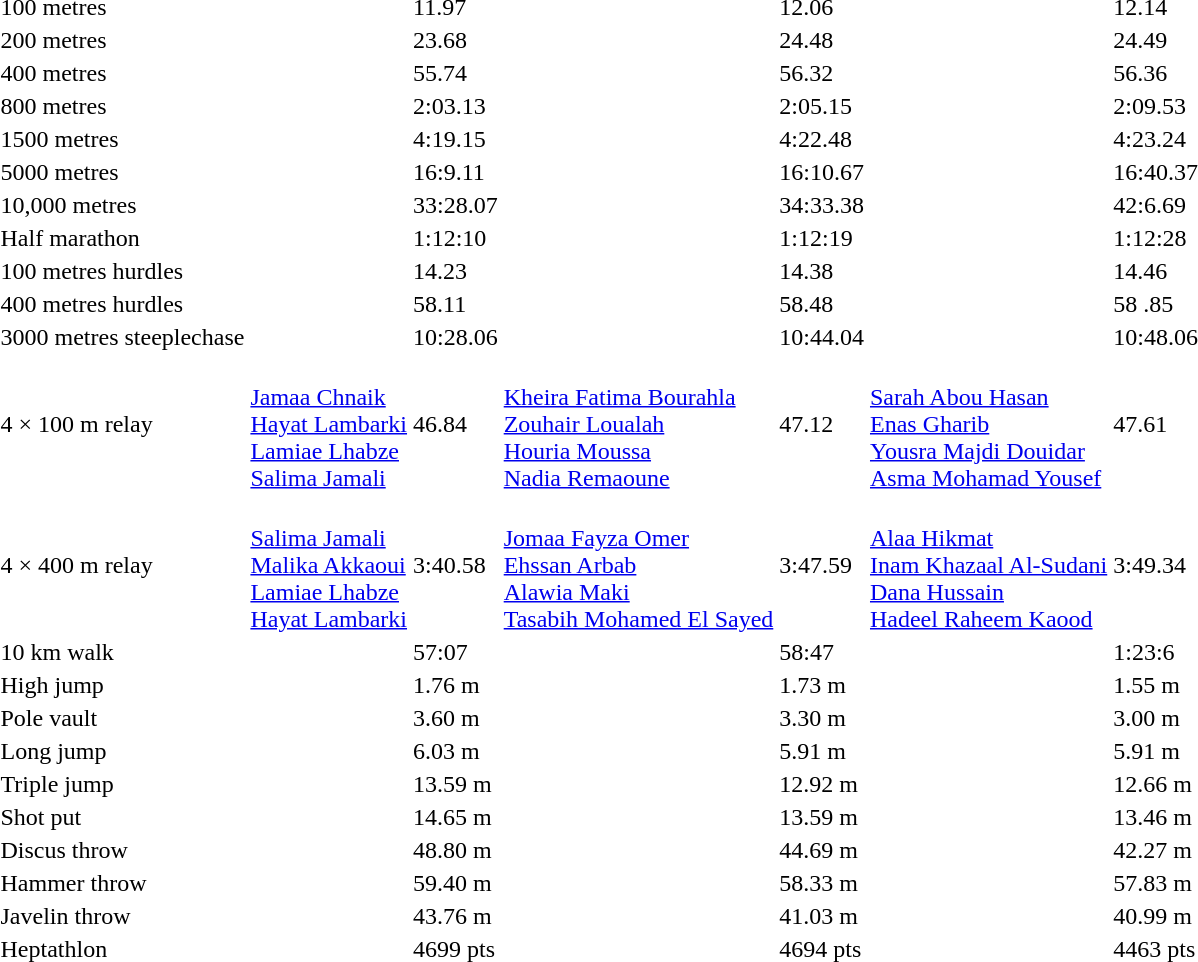<table>
<tr>
<td>100 metres</td>
<td></td>
<td>11.97</td>
<td></td>
<td>12.06</td>
<td></td>
<td>12.14</td>
</tr>
<tr>
<td>200 metres</td>
<td></td>
<td>23.68</td>
<td></td>
<td>24.48</td>
<td></td>
<td>24.49</td>
</tr>
<tr>
<td>400 metres</td>
<td></td>
<td>55.74</td>
<td></td>
<td>56.32</td>
<td></td>
<td>56.36</td>
</tr>
<tr>
<td>800 metres</td>
<td></td>
<td>2:03.13</td>
<td></td>
<td>2:05.15</td>
<td></td>
<td>2:09.53</td>
</tr>
<tr>
<td>1500 metres</td>
<td></td>
<td>4:19.15</td>
<td></td>
<td>4:22.48</td>
<td></td>
<td>4:23.24</td>
</tr>
<tr>
<td>5000 metres</td>
<td></td>
<td>16:9.11</td>
<td></td>
<td>16:10.67</td>
<td></td>
<td>16:40.37</td>
</tr>
<tr>
<td>10,000 metres</td>
<td></td>
<td>33:28.07</td>
<td></td>
<td>34:33.38</td>
<td></td>
<td>42:6.69</td>
</tr>
<tr>
<td>Half marathon</td>
<td></td>
<td>1:12:10</td>
<td></td>
<td>1:12:19</td>
<td></td>
<td>1:12:28</td>
</tr>
<tr>
<td>100 metres hurdles</td>
<td></td>
<td>14.23</td>
<td></td>
<td>14.38</td>
<td></td>
<td>14.46</td>
</tr>
<tr>
<td>400 metres hurdles</td>
<td></td>
<td>58.11</td>
<td></td>
<td>58.48</td>
<td></td>
<td>58 .85</td>
</tr>
<tr>
<td>3000 metres steeplechase</td>
<td></td>
<td>10:28.06</td>
<td></td>
<td>10:44.04</td>
<td></td>
<td>10:48.06</td>
</tr>
<tr>
<td>4 × 100 m relay</td>
<td><br><a href='#'>Jamaa Chnaik</a><br><a href='#'>Hayat Lambarki</a><br><a href='#'>Lamiae Lhabze</a><br><a href='#'>Salima Jamali</a></td>
<td>46.84</td>
<td><br><a href='#'>Kheira Fatima Bourahla</a><br><a href='#'>Zouhair Loualah</a><br><a href='#'>Houria Moussa</a><br><a href='#'>Nadia Remaoune</a></td>
<td>47.12</td>
<td><br><a href='#'>Sarah Abou Hasan</a><br><a href='#'>Enas Gharib</a><br><a href='#'>Yousra Majdi Douidar</a><br><a href='#'>Asma Mohamad Yousef</a></td>
<td>47.61</td>
</tr>
<tr>
<td>4 × 400 m relay</td>
<td><br><a href='#'>Salima Jamali</a><br><a href='#'>Malika Akkaoui</a><br><a href='#'>Lamiae Lhabze</a><br><a href='#'>Hayat Lambarki</a></td>
<td>3:40.58</td>
<td><br><a href='#'>Jomaa Fayza Omer</a><br><a href='#'>Ehssan Arbab</a><br><a href='#'>Alawia Maki</a><br><a href='#'>Tasabih Mohamed El Sayed</a></td>
<td>3:47.59</td>
<td><br><a href='#'>Alaa Hikmat</a><br><a href='#'>Inam Khazaal Al-Sudani</a><br><a href='#'>Dana Hussain</a><br><a href='#'>Hadeel Raheem Kaood</a></td>
<td>3:49.34</td>
</tr>
<tr>
<td>10 km walk</td>
<td></td>
<td>57:07</td>
<td></td>
<td>58:47</td>
<td></td>
<td>1:23:6</td>
</tr>
<tr>
<td>High jump</td>
<td></td>
<td>1.76 m</td>
<td></td>
<td>1.73 m</td>
<td></td>
<td>1.55 m</td>
</tr>
<tr>
<td>Pole vault</td>
<td></td>
<td>3.60 m</td>
<td></td>
<td>3.30 m</td>
<td></td>
<td>3.00 m</td>
</tr>
<tr>
<td>Long jump</td>
<td></td>
<td>6.03 m</td>
<td></td>
<td>5.91 m</td>
<td></td>
<td>5.91 m</td>
</tr>
<tr>
<td>Triple jump</td>
<td></td>
<td>13.59 m</td>
<td></td>
<td>12.92 m</td>
<td></td>
<td>12.66 m</td>
</tr>
<tr>
<td>Shot put</td>
<td></td>
<td>14.65 m</td>
<td></td>
<td>13.59 m</td>
<td></td>
<td>13.46 m</td>
</tr>
<tr>
<td>Discus throw</td>
<td></td>
<td>48.80 m</td>
<td></td>
<td>44.69 m</td>
<td></td>
<td>42.27 m</td>
</tr>
<tr>
<td>Hammer throw</td>
<td></td>
<td>59.40 m</td>
<td></td>
<td>58.33 m</td>
<td></td>
<td>57.83 m</td>
</tr>
<tr>
<td>Javelin throw</td>
<td></td>
<td>43.76 m</td>
<td></td>
<td>41.03 m</td>
<td></td>
<td>40.99 m</td>
</tr>
<tr>
<td>Heptathlon</td>
<td></td>
<td>4699 pts</td>
<td></td>
<td>4694 pts</td>
<td></td>
<td>4463 pts</td>
</tr>
</table>
